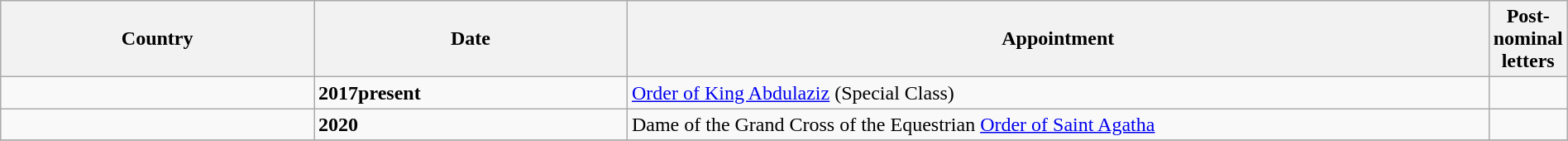<table class="wikitable" style="width:100%;">
<tr>
<th style="width:20%;">Country</th>
<th style="width:20%;">Date</th>
<th style="width:55%;">Appointment</th>
<th style="width:5%;">Post-nominal letters</th>
</tr>
<tr>
<td></td>
<td><strong>2017present</strong></td>
<td><a href='#'>Order of King Abdulaziz</a> (Special Class)</td>
<td></td>
</tr>
<tr>
<td></td>
<td><strong>2020</strong></td>
<td>Dame of the Grand Cross of the Equestrian <a href='#'>Order of Saint Agatha</a></td>
<td></td>
</tr>
<tr>
</tr>
</table>
